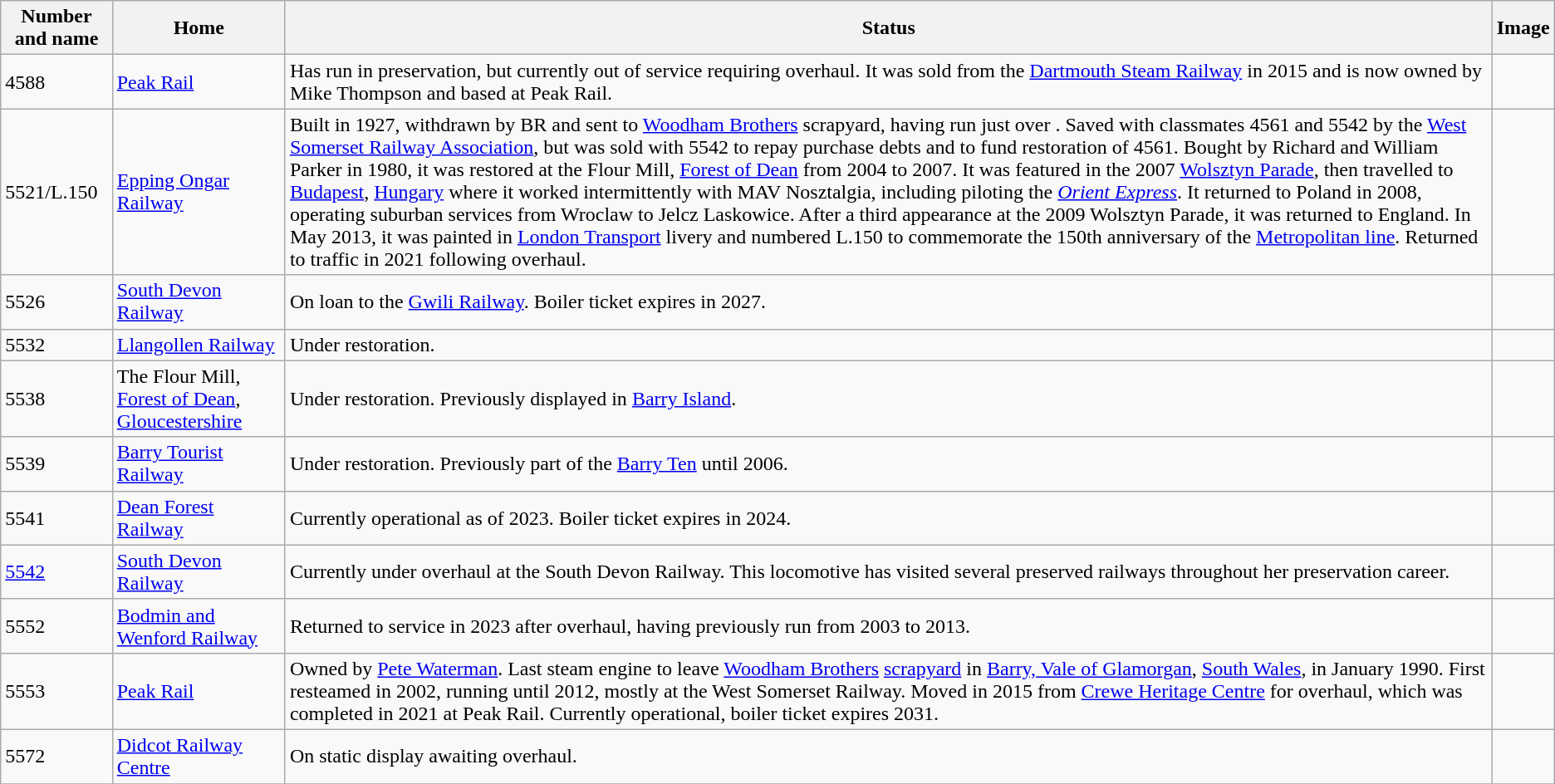<table class="wikitable sortable">
<tr>
<th>Number and name</th>
<th>Home</th>
<th>Status</th>
<th>Image</th>
</tr>
<tr>
<td>4588</td>
<td><a href='#'>Peak Rail</a></td>
<td>Has run in preservation, but currently out of service requiring overhaul. It was sold from the <a href='#'>Dartmouth Steam Railway</a> in 2015 and is now owned by Mike Thompson and based at Peak Rail.</td>
<td></td>
</tr>
<tr>
<td>5521/L.150</td>
<td><a href='#'>Epping Ongar Railway</a></td>
<td>Built in 1927, withdrawn by BR and sent to <a href='#'>Woodham Brothers</a> scrapyard, having run just over . Saved with classmates 4561 and 5542 by the <a href='#'>West Somerset Railway Association</a>, but was sold with 5542 to repay purchase debts and to fund restoration of 4561. Bought by Richard and William Parker in 1980, it was restored at the Flour Mill, <a href='#'>Forest of Dean</a> from 2004 to 2007. It was featured in the 2007 <a href='#'>Wolsztyn Parade</a>, then travelled to <a href='#'>Budapest</a>, <a href='#'>Hungary</a> where it worked intermittently with MAV Nosztalgia, including piloting the <em><a href='#'>Orient Express</a></em>. It returned to Poland in 2008, operating suburban services from Wroclaw to Jelcz Laskowice. After a third appearance at the 2009 Wolsztyn Parade, it was returned to England. In May 2013, it was painted in <a href='#'>London Transport</a> livery and numbered L.150 to commemorate the 150th anniversary of the <a href='#'>Metropolitan line</a>. Returned to traffic in 2021 following overhaul.</td>
<td></td>
</tr>
<tr>
<td>5526</td>
<td><a href='#'>South Devon Railway</a></td>
<td>On loan to the <a href='#'>Gwili Railway</a>. Boiler ticket expires in 2027.</td>
<td></td>
</tr>
<tr>
<td>5532</td>
<td><a href='#'>Llangollen Railway</a></td>
<td>Under restoration.</td>
<td></td>
</tr>
<tr>
<td>5538</td>
<td>The Flour Mill, <a href='#'>Forest of Dean</a>, <a href='#'>Gloucestershire</a></td>
<td>Under restoration. Previously displayed in <a href='#'>Barry Island</a>.</td>
<td></td>
</tr>
<tr>
<td>5539</td>
<td><a href='#'>Barry Tourist Railway</a></td>
<td>Under restoration. Previously part of the <a href='#'>Barry Ten</a> until 2006.</td>
<td></td>
</tr>
<tr>
<td>5541</td>
<td><a href='#'>Dean Forest Railway</a></td>
<td>Currently operational as of 2023. Boiler ticket expires in 2024.</td>
<td></td>
</tr>
<tr>
<td><a href='#'>5542</a></td>
<td><a href='#'>South Devon Railway</a></td>
<td>Currently under overhaul at the South Devon Railway. This locomotive has visited several preserved railways throughout her preservation career.</td>
<td></td>
</tr>
<tr>
<td>5552</td>
<td><a href='#'>Bodmin and Wenford Railway</a></td>
<td>Returned to service in 2023 after overhaul, having previously run from 2003 to 2013.</td>
<td></td>
</tr>
<tr>
<td>5553</td>
<td><a href='#'>Peak Rail</a></td>
<td>Owned by <a href='#'>Pete Waterman</a>. Last steam engine to leave <a href='#'>Woodham Brothers</a> <a href='#'>scrapyard</a> in <a href='#'>Barry, Vale of Glamorgan</a>, <a href='#'>South Wales</a>, in January 1990. First resteamed in 2002, running until 2012, mostly at the West Somerset Railway. Moved in 2015 from <a href='#'>Crewe Heritage Centre</a> for overhaul, which was completed in 2021 at Peak Rail. Currently operational, boiler ticket expires 2031.</td>
<td></td>
</tr>
<tr>
<td>5572</td>
<td><a href='#'>Didcot Railway Centre</a></td>
<td>On static display awaiting overhaul.</td>
<td></td>
</tr>
<tr>
</tr>
</table>
